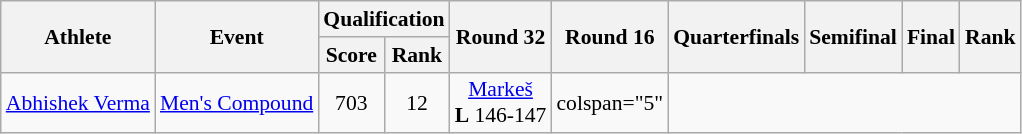<table class="wikitable" border="1" style="font-size:90%">
<tr>
<th rowspan="2">Athlete</th>
<th rowspan="2">Event</th>
<th colspan="2">Qualification</th>
<th rowspan="2">Round 32</th>
<th rowspan="2">Round 16</th>
<th rowspan="2">Quarterfinals</th>
<th rowspan="2">Semifinal</th>
<th rowspan="2">Final</th>
<th rowspan="2">Rank</th>
</tr>
<tr>
<th>Score</th>
<th>Rank</th>
</tr>
<tr align=center>
<td align-left><a href='#'>Abhishek Verma</a></td>
<td><a href='#'>Men's Compound</a></td>
<td>703</td>
<td>12</td>
<td> <a href='#'>Markeš</a><br><strong>L</strong> 146-147</td>
<td>colspan="5" </td>
</tr>
</table>
